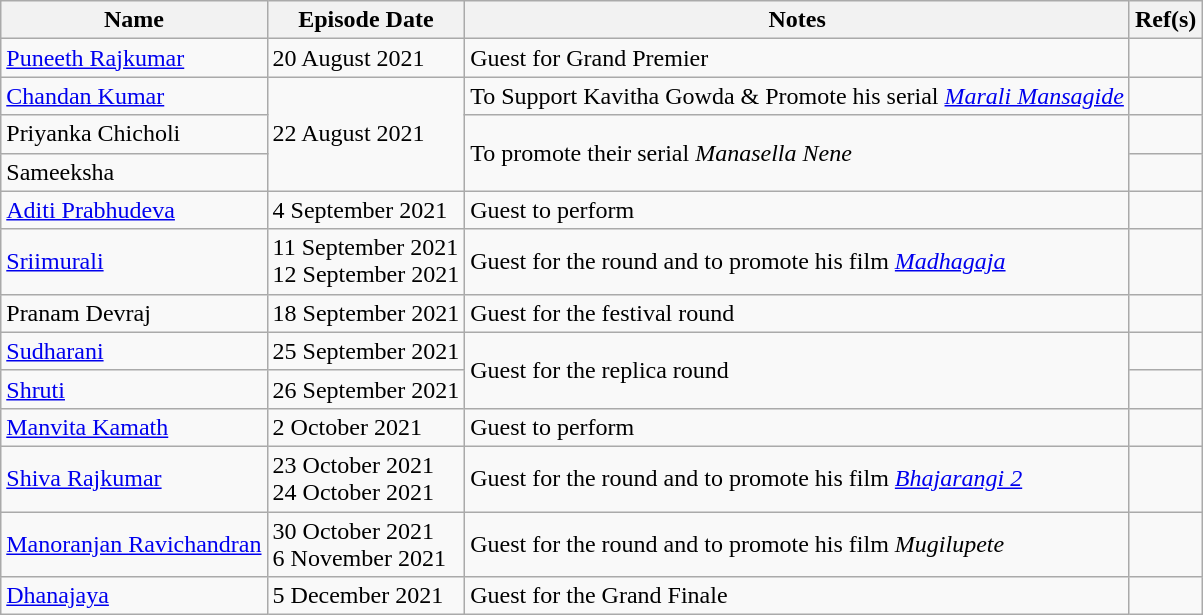<table class="wikitable">
<tr>
<th>Name</th>
<th>Episode Date</th>
<th>Notes</th>
<th>Ref(s)</th>
</tr>
<tr>
<td><a href='#'>Puneeth Rajkumar</a></td>
<td>20 August 2021</td>
<td>Guest for Grand Premier</td>
<td></td>
</tr>
<tr>
<td><a href='#'>Chandan Kumar</a></td>
<td rowspan="3">22 August 2021</td>
<td>To Support Kavitha Gowda & Promote his serial <em><a href='#'>Marali Mansagide</a></em></td>
<td></td>
</tr>
<tr>
<td>Priyanka Chicholi</td>
<td rowspan="2">To promote their serial <em>Manasella Nene</em></td>
<td></td>
</tr>
<tr>
<td>Sameeksha</td>
<td></td>
</tr>
<tr>
<td><a href='#'>Aditi Prabhudeva</a></td>
<td>4 September 2021</td>
<td>Guest to perform</td>
<td></td>
</tr>
<tr>
<td><a href='#'>Sriimurali</a></td>
<td>11 September 2021<br>12 September 2021</td>
<td>Guest for the round and to promote his film <em><a href='#'>Madhagaja</a></em></td>
<td></td>
</tr>
<tr>
<td>Pranam Devraj</td>
<td>18 September 2021</td>
<td>Guest for the festival round</td>
<td></td>
</tr>
<tr>
<td><a href='#'>Sudharani</a></td>
<td>25 September 2021</td>
<td rowspan="2">Guest for the replica round</td>
<td></td>
</tr>
<tr>
<td><a href='#'>Shruti</a></td>
<td>26 September 2021</td>
<td></td>
</tr>
<tr>
<td><a href='#'>Manvita Kamath</a></td>
<td>2 October 2021</td>
<td>Guest to perform</td>
<td></td>
</tr>
<tr>
<td><a href='#'>Shiva Rajkumar</a></td>
<td>23 October 2021<br>24 October 2021</td>
<td>Guest for the round and to promote his film <em><a href='#'>Bhajarangi 2</a></em></td>
<td></td>
</tr>
<tr>
<td><a href='#'>Manoranjan Ravichandran</a></td>
<td>30 October 2021<br>6 November 2021</td>
<td>Guest for the round and to promote his film <em>Mugilupete</em></td>
<td></td>
</tr>
<tr>
<td><a href='#'>Dhanajaya</a></td>
<td>5 December 2021</td>
<td>Guest for the Grand Finale</td>
<td></td>
</tr>
</table>
